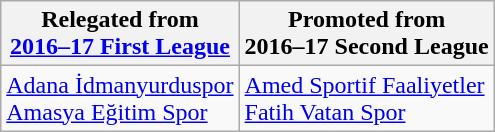<table class="wikitable">
<tr>
<th>Relegated from<br><a href='#'>2016–17 First League</a></th>
<th>Promoted from<br>2016–17 Second League</th>
</tr>
<tr>
<td><a href='#'>Adana İdmanyurduspor</a><br><a href='#'>Amasya Eğitim Spor</a></td>
<td><a href='#'>Amed Sportif Faaliyetler</a><br><a href='#'>Fatih Vatan Spor</a></td>
</tr>
</table>
